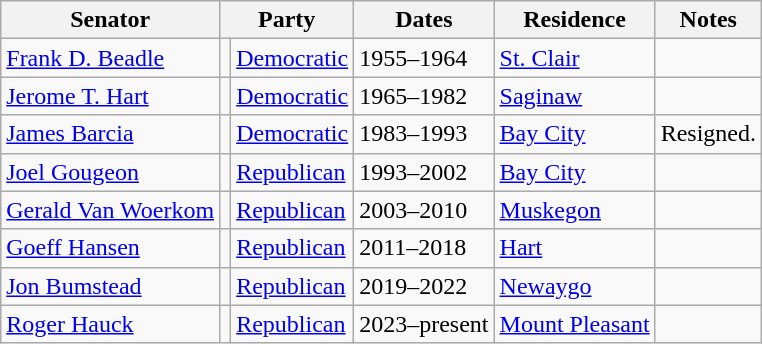<table class=wikitable>
<tr valign=bottom>
<th>Senator</th>
<th colspan="2">Party</th>
<th>Dates</th>
<th>Residence</th>
<th>Notes</th>
</tr>
<tr>
<td><a href='#'>Frank D. Beadle</a></td>
<td bgcolor=></td>
<td><a href='#'>Democratic</a></td>
<td>1955–1964</td>
<td><a href='#'>St. Clair</a></td>
<td></td>
</tr>
<tr>
<td><a href='#'>Jerome T. Hart</a></td>
<td bgcolor=></td>
<td><a href='#'>Democratic</a></td>
<td>1965–1982</td>
<td><a href='#'>Saginaw</a></td>
<td></td>
</tr>
<tr>
<td><a href='#'>James Barcia</a></td>
<td bgcolor=></td>
<td><a href='#'>Democratic</a></td>
<td>1983–1993</td>
<td><a href='#'>Bay City</a></td>
<td>Resigned.</td>
</tr>
<tr>
<td><a href='#'>Joel Gougeon</a></td>
<td bgcolor=></td>
<td><a href='#'>Republican</a></td>
<td>1993–2002</td>
<td><a href='#'>Bay City</a></td>
<td></td>
</tr>
<tr>
<td><a href='#'>Gerald Van Woerkom</a></td>
<td bgcolor=></td>
<td><a href='#'>Republican</a></td>
<td>2003–2010</td>
<td><a href='#'>Muskegon</a></td>
<td></td>
</tr>
<tr>
<td><a href='#'>Goeff Hansen</a></td>
<td bgcolor=></td>
<td><a href='#'>Republican</a></td>
<td>2011–2018</td>
<td><a href='#'>Hart</a></td>
<td></td>
</tr>
<tr>
<td><a href='#'>Jon Bumstead</a></td>
<td bgcolor=></td>
<td><a href='#'>Republican</a></td>
<td>2019–2022</td>
<td><a href='#'>Newaygo</a></td>
<td></td>
</tr>
<tr>
<td><a href='#'>Roger Hauck</a></td>
<td bgcolor=></td>
<td><a href='#'>Republican</a></td>
<td>2023–present</td>
<td><a href='#'>Mount Pleasant</a></td>
<td></td>
</tr>
</table>
